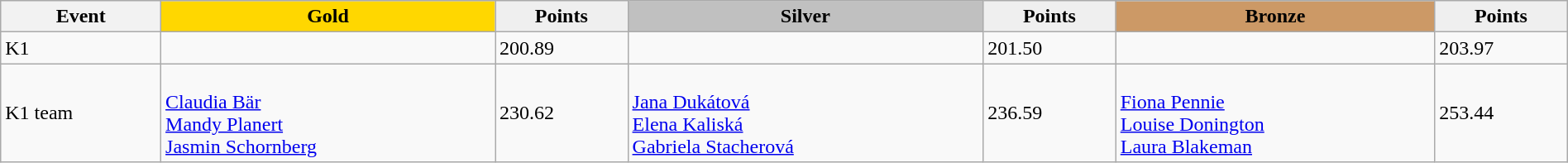<table class="wikitable" width=100%>
<tr>
<th>Event</th>
<td align=center bgcolor="gold"><strong>Gold</strong></td>
<td align=center bgcolor="EFEFEF"><strong>Points</strong></td>
<td align=center bgcolor="silver"><strong>Silver</strong></td>
<td align=center bgcolor="EFEFEF"><strong>Points</strong></td>
<td align=center bgcolor="CC9966"><strong>Bronze</strong></td>
<td align=center bgcolor="EFEFEF"><strong>Points</strong></td>
</tr>
<tr>
<td>K1</td>
<td></td>
<td>200.89</td>
<td></td>
<td>201.50</td>
<td></td>
<td>203.97</td>
</tr>
<tr>
<td>K1 team</td>
<td><br><a href='#'>Claudia Bär</a><br><a href='#'>Mandy Planert</a><br><a href='#'>Jasmin Schornberg</a></td>
<td>230.62</td>
<td><br><a href='#'>Jana Dukátová</a><br><a href='#'>Elena Kaliská</a><br><a href='#'>Gabriela Stacherová</a></td>
<td>236.59</td>
<td><br><a href='#'>Fiona Pennie</a><br><a href='#'>Louise Donington</a><br><a href='#'>Laura Blakeman</a></td>
<td>253.44</td>
</tr>
</table>
